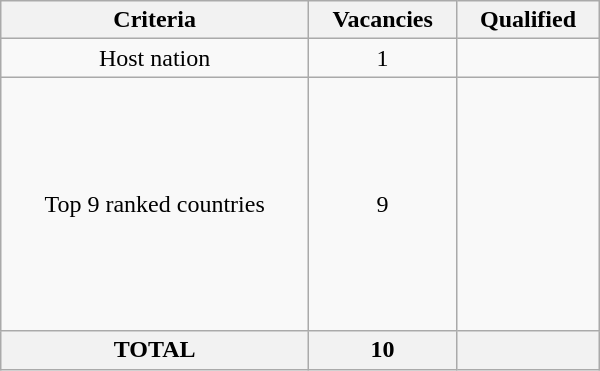<table class = "wikitable" width=400>
<tr>
<th>Criteria</th>
<th>Vacancies</th>
<th>Qualified</th>
</tr>
<tr>
<td align="center">Host nation</td>
<td align="center">1</td>
<td></td>
</tr>
<tr>
<td align="center">Top 9 ranked countries</td>
<td align="center">9</td>
<td><br><br><br><br><br><br><br><br><s></s><br></td>
</tr>
<tr>
<th>TOTAL</th>
<th>10</th>
<th></th>
</tr>
</table>
